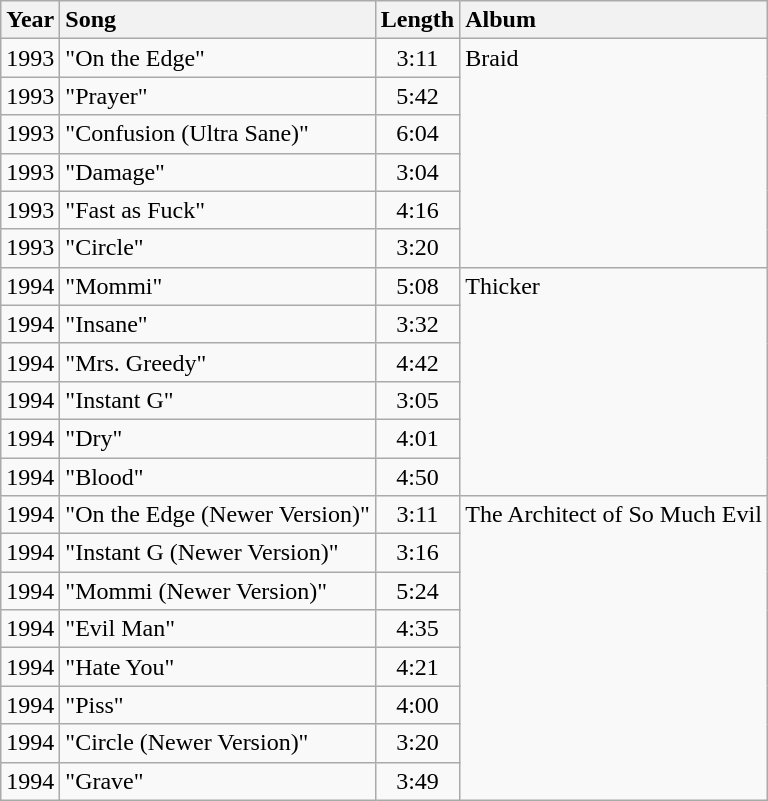<table class="wikitable">
<tr>
<th style="text-align:center; vertical-align:top;">Year</th>
<th style="text-align:left; vertical-align:top;">Song</th>
<th style="text-align:center; vertical-align:top;">Length</th>
<th style="text-align:left; vertical-align:top;">Album</th>
</tr>
<tr style="vertical-align:top;">
<td style="text-align:left; ">1993</td>
<td style="text-align:left; ">"On the Edge"</td>
<td style="text-align:center; ">3:11</td>
<td rowspan="6" style="text-align:left; ">Braid</td>
</tr>
<tr style="vertical-align:top;">
<td style="text-align:left; ">1993</td>
<td style="text-align:left; ">"Prayer"</td>
<td style="text-align:center; ">5:42</td>
</tr>
<tr style="vertical-align:top;">
<td style="text-align:left; ">1993</td>
<td style="text-align:left; ">"Confusion (Ultra Sane)"</td>
<td style="text-align:center; ">6:04</td>
</tr>
<tr style="vertical-align:top;">
<td style="text-align:left; ">1993</td>
<td style="text-align:left; ">"Damage"</td>
<td style="text-align:center; ">3:04</td>
</tr>
<tr style="vertical-align:top;">
<td style="text-align:left; ">1993</td>
<td style="text-align:left; ">"Fast as Fuck"</td>
<td style="text-align:center; ">4:16</td>
</tr>
<tr style="vertical-align:top;">
<td style="text-align:left; ">1993</td>
<td style="text-align:left; ">"Circle"</td>
<td style="text-align:center; ">3:20</td>
</tr>
<tr style="vertical-align:top;">
<td style="text-align:left; ">1994</td>
<td style="text-align:left; ">"Mommi"</td>
<td style="text-align:center; ">5:08</td>
<td rowspan="6" style="text-align:left; ">Thicker</td>
</tr>
<tr style="vertical-align:top;">
<td style="text-align:left; ">1994</td>
<td style="text-align:left; ">"Insane"</td>
<td style="text-align:center; ">3:32</td>
</tr>
<tr style="vertical-align:top;">
<td style="text-align:left; ">1994</td>
<td style="text-align:left; ">"Mrs. Greedy"</td>
<td style="text-align:center; ">4:42</td>
</tr>
<tr style="vertical-align:top;">
<td style="text-align:left; ">1994</td>
<td style="text-align:left; ">"Instant G"</td>
<td style="text-align:center; ">3:05</td>
</tr>
<tr style="vertical-align:top;">
<td style="text-align:left; ">1994</td>
<td style="text-align:left; ">"Dry"</td>
<td style="text-align:center; ">4:01</td>
</tr>
<tr style="vertical-align:top;">
<td style="text-align:left; ">1994</td>
<td style="text-align:left; ">"Blood"</td>
<td style="text-align:center; ">4:50</td>
</tr>
<tr style="vertical-align:top;">
<td style="text-align:left; ">1994</td>
<td style="text-align:left; ">"On the Edge (Newer Version)"</td>
<td style="text-align:center; ">3:11</td>
<td rowspan="8" style="text-align:left; ">The Architect of So Much Evil</td>
</tr>
<tr style="vertical-align:top;">
<td style="text-align:left; ">1994</td>
<td style="text-align:left; ">"Instant G (Newer Version)"</td>
<td style="text-align:center; ">3:16</td>
</tr>
<tr style="vertical-align:top;">
<td style="text-align:left; ">1994</td>
<td style="text-align:left; ">"Mommi (Newer Version)"</td>
<td style="text-align:center; ">5:24</td>
</tr>
<tr style="vertical-align:top;">
<td style="text-align:left; ">1994</td>
<td style="text-align:left; ">"Evil Man"</td>
<td style="text-align:center; ">4:35</td>
</tr>
<tr style="vertical-align:top;">
<td style="text-align:left; ">1994</td>
<td style="text-align:left; ">"Hate You"</td>
<td style="text-align:center; ">4:21</td>
</tr>
<tr style="vertical-align:top;">
<td style="text-align:left; ">1994</td>
<td style="text-align:left; ">"Piss"</td>
<td style="text-align:center; ">4:00</td>
</tr>
<tr style="vertical-align:top;">
<td style="text-align:left; ">1994</td>
<td style="text-align:left; ">"Circle (Newer Version)"</td>
<td style="text-align:center; ">3:20</td>
</tr>
<tr style="vertical-align:top;">
<td style="text-align:left; ">1994</td>
<td style="text-align:left; ">"Grave"</td>
<td style="text-align:center; ">3:49</td>
</tr>
</table>
